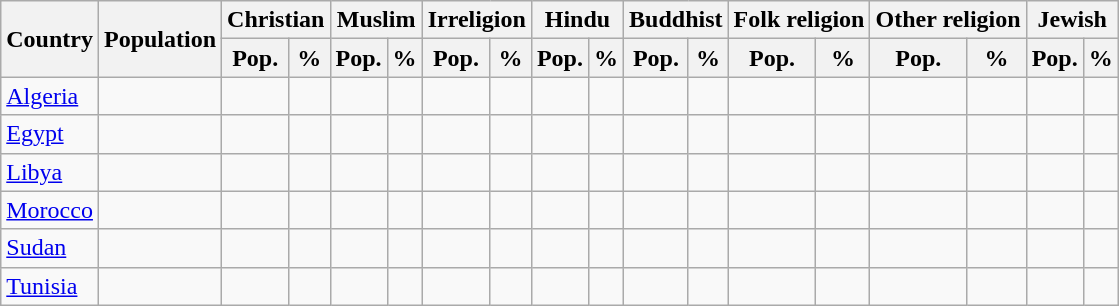<table class="wikitable sortable">
<tr>
<th rowspan="2">Country</th>
<th rowspan="2" data-sort-type="number">Population</th>
<th colspan="2" data-sort-type="number">Christian</th>
<th colspan="2" data-sort-type="number">Muslim</th>
<th colspan="2" data-sort-type="number">Irreligion</th>
<th colspan="2" data-sort-type="number">Hindu</th>
<th colspan="2" data-sort-type="number">Buddhist</th>
<th colspan="2" data-sort-type="number">Folk religion</th>
<th colspan="2" data-sort-type="number">Other religion</th>
<th colspan="2" data-sort-type="number">Jewish</th>
</tr>
<tr>
<th>Pop.</th>
<th>%</th>
<th>Pop.</th>
<th>%</th>
<th>Pop.</th>
<th>%</th>
<th>Pop.</th>
<th>%</th>
<th>Pop.</th>
<th>%</th>
<th>Pop.</th>
<th>%</th>
<th>Pop.</th>
<th>%</th>
<th>Pop.</th>
<th>%</th>
</tr>
<tr style="text-align:right">
<td style="text-align:left"> <a href='#'>Algeria</a></td>
<td></td>
<td></td>
<td></td>
<td></td>
<td></td>
<td></td>
<td></td>
<td></td>
<td></td>
<td></td>
<td></td>
<td></td>
<td></td>
<td></td>
<td></td>
<td></td>
<td></td>
</tr>
<tr style="text-align:right">
<td style="text-align:left"> <a href='#'>Egypt</a></td>
<td></td>
<td></td>
<td></td>
<td></td>
<td></td>
<td></td>
<td></td>
<td></td>
<td></td>
<td></td>
<td></td>
<td></td>
<td></td>
<td></td>
<td></td>
<td></td>
<td></td>
</tr>
<tr style="text-align:right">
<td style="text-align:left"> <a href='#'>Libya</a></td>
<td></td>
<td></td>
<td></td>
<td></td>
<td></td>
<td></td>
<td></td>
<td></td>
<td></td>
<td></td>
<td></td>
<td></td>
<td></td>
<td></td>
<td></td>
<td></td>
<td></td>
</tr>
<tr style="text-align:right">
<td style="text-align:left"> <a href='#'>Morocco</a></td>
<td></td>
<td></td>
<td></td>
<td></td>
<td></td>
<td></td>
<td></td>
<td></td>
<td></td>
<td></td>
<td></td>
<td></td>
<td></td>
<td></td>
<td></td>
<td></td>
<td></td>
</tr>
<tr style="text-align:right">
<td style="text-align:left"> <a href='#'>Sudan</a></td>
<td></td>
<td></td>
<td></td>
<td></td>
<td></td>
<td></td>
<td></td>
<td></td>
<td></td>
<td></td>
<td></td>
<td></td>
<td></td>
<td></td>
<td></td>
<td></td>
<td></td>
</tr>
<tr style="text-align:right">
<td style="text-align:left"> <a href='#'>Tunisia</a></td>
<td></td>
<td></td>
<td></td>
<td></td>
<td></td>
<td></td>
<td></td>
<td></td>
<td></td>
<td></td>
<td></td>
<td></td>
<td></td>
<td></td>
<td></td>
<td></td>
<td></td>
</tr>
</table>
